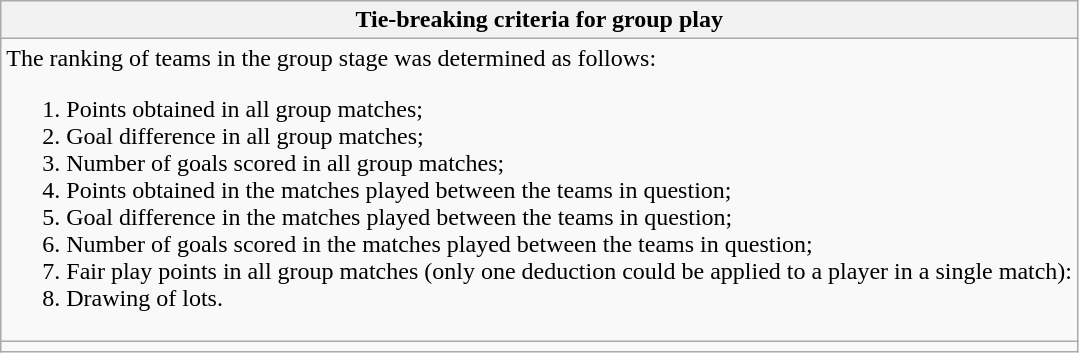<table class="wikitable collapsible collapsed">
<tr>
<th> Tie-breaking criteria for group play</th>
</tr>
<tr>
<td>The ranking of teams in the group stage was determined as follows:<br><ol><li>Points obtained in all group matches;</li><li>Goal difference in all group matches;</li><li>Number of goals scored in all group matches;</li><li>Points obtained in the matches played between the teams in question;</li><li>Goal difference in the matches played between the teams in question;</li><li>Number of goals scored in the matches played between the teams in question;</li><li>Fair play points in all group matches (only one deduction could be applied to a player in a single match): </li><li>Drawing of lots.</li></ol></td>
</tr>
<tr>
<td></td>
</tr>
</table>
